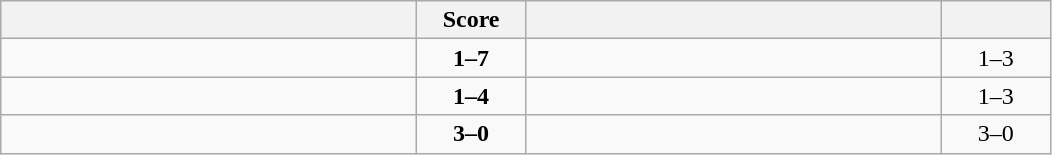<table class="wikitable" style="text-align: center; ">
<tr>
<th align="right" width="270"></th>
<th width="65">Score</th>
<th align="left" width="270"></th>
<th width="65"></th>
</tr>
<tr>
<td align="left"></td>
<td><strong>1–7</strong></td>
<td align="left"><strong></strong></td>
<td>1–3 <strong></strong></td>
</tr>
<tr>
<td align="left"></td>
<td><strong>1–4</strong></td>
<td align="left"><strong></strong></td>
<td>1–3 <strong></strong></td>
</tr>
<tr>
<td align="left"><strong></strong></td>
<td><strong>3–0</strong></td>
<td align="left"></td>
<td>3–0 <strong></strong></td>
</tr>
</table>
